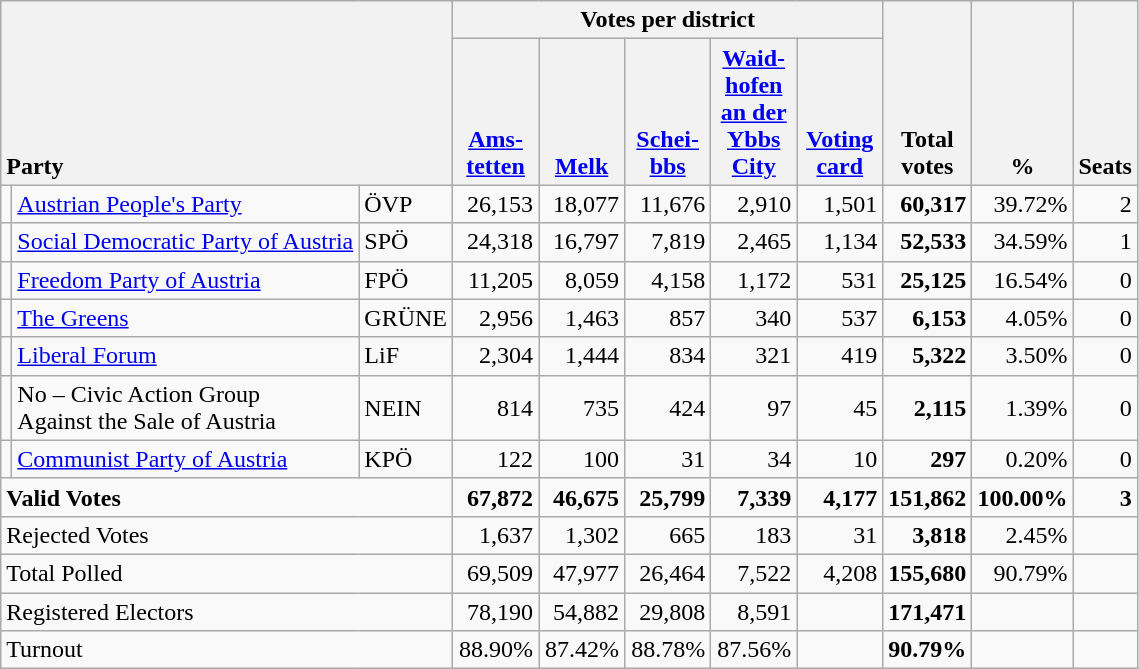<table class="wikitable" border="1" style="text-align:right;">
<tr>
<th style="text-align:left;" valign=bottom rowspan=2 colspan=3>Party</th>
<th colspan=5>Votes per district</th>
<th align=center valign=bottom rowspan=2 width="50">Total<br>votes</th>
<th align=center valign=bottom rowspan=2 width="50">%</th>
<th align=center valign=bottom rowspan=2>Seats</th>
</tr>
<tr>
<th align=center valign=bottom width="50"><a href='#'>Ams-<br>tetten</a></th>
<th align=center valign=bottom width="50"><a href='#'>Melk</a></th>
<th align=center valign=bottom width="50"><a href='#'>Schei-<br>bbs</a></th>
<th align=center valign=bottom width="50"><a href='#'>Waid-<br>hofen<br>an der<br>Ybbs<br>City</a></th>
<th align=center valign=bottom width="50"><a href='#'>Voting<br>card</a></th>
</tr>
<tr>
<td></td>
<td align=left><a href='#'>Austrian People's Party</a></td>
<td align=left>ÖVP</td>
<td>26,153</td>
<td>18,077</td>
<td>11,676</td>
<td>2,910</td>
<td>1,501</td>
<td><strong>60,317</strong></td>
<td>39.72%</td>
<td>2</td>
</tr>
<tr>
<td></td>
<td align=left style="white-space: nowrap;"><a href='#'>Social Democratic Party of Austria</a></td>
<td align=left>SPÖ</td>
<td>24,318</td>
<td>16,797</td>
<td>7,819</td>
<td>2,465</td>
<td>1,134</td>
<td><strong>52,533</strong></td>
<td>34.59%</td>
<td>1</td>
</tr>
<tr>
<td></td>
<td align=left><a href='#'>Freedom Party of Austria</a></td>
<td align=left>FPÖ</td>
<td>11,205</td>
<td>8,059</td>
<td>4,158</td>
<td>1,172</td>
<td>531</td>
<td><strong>25,125</strong></td>
<td>16.54%</td>
<td>0</td>
</tr>
<tr>
<td></td>
<td align=left><a href='#'>The Greens</a></td>
<td align=left>GRÜNE</td>
<td>2,956</td>
<td>1,463</td>
<td>857</td>
<td>340</td>
<td>537</td>
<td><strong>6,153</strong></td>
<td>4.05%</td>
<td>0</td>
</tr>
<tr>
<td></td>
<td align=left><a href='#'>Liberal Forum</a></td>
<td align=left>LiF</td>
<td>2,304</td>
<td>1,444</td>
<td>834</td>
<td>321</td>
<td>419</td>
<td><strong>5,322</strong></td>
<td>3.50%</td>
<td>0</td>
</tr>
<tr>
<td></td>
<td align=left>No – Civic Action Group<br>Against the Sale of Austria</td>
<td align=left>NEIN</td>
<td>814</td>
<td>735</td>
<td>424</td>
<td>97</td>
<td>45</td>
<td><strong>2,115</strong></td>
<td>1.39%</td>
<td>0</td>
</tr>
<tr>
<td></td>
<td align=left><a href='#'>Communist Party of Austria</a></td>
<td align=left>KPÖ</td>
<td>122</td>
<td>100</td>
<td>31</td>
<td>34</td>
<td>10</td>
<td><strong>297</strong></td>
<td>0.20%</td>
<td>0</td>
</tr>
<tr style="font-weight:bold">
<td align=left colspan=3>Valid Votes</td>
<td>67,872</td>
<td>46,675</td>
<td>25,799</td>
<td>7,339</td>
<td>4,177</td>
<td>151,862</td>
<td>100.00%</td>
<td>3</td>
</tr>
<tr>
<td align=left colspan=3>Rejected Votes</td>
<td>1,637</td>
<td>1,302</td>
<td>665</td>
<td>183</td>
<td>31</td>
<td><strong>3,818</strong></td>
<td>2.45%</td>
<td></td>
</tr>
<tr>
<td align=left colspan=3>Total Polled</td>
<td>69,509</td>
<td>47,977</td>
<td>26,464</td>
<td>7,522</td>
<td>4,208</td>
<td><strong>155,680</strong></td>
<td>90.79%</td>
<td></td>
</tr>
<tr>
<td align=left colspan=3>Registered Electors</td>
<td>78,190</td>
<td>54,882</td>
<td>29,808</td>
<td>8,591</td>
<td></td>
<td><strong>171,471</strong></td>
<td></td>
<td></td>
</tr>
<tr>
<td align=left colspan=3>Turnout</td>
<td>88.90%</td>
<td>87.42%</td>
<td>88.78%</td>
<td>87.56%</td>
<td></td>
<td><strong>90.79%</strong></td>
<td></td>
<td></td>
</tr>
</table>
